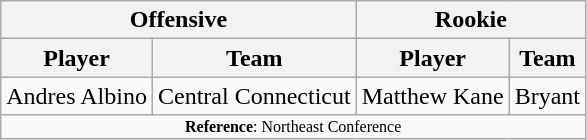<table class="wikitable">
<tr>
<th colspan="2">Offensive</th>
<th colspan="2">Rookie</th>
</tr>
<tr>
<th>Player</th>
<th>Team</th>
<th>Player</th>
<th>Team</th>
</tr>
<tr>
<td>Andres Albino</td>
<td>Central Connecticut</td>
<td>Matthew Kane</td>
<td>Bryant</td>
</tr>
<tr>
<td colspan="12"  style="font-size:8pt; text-align:center;"><strong>Reference</strong>: Northeast Conference</td>
</tr>
</table>
